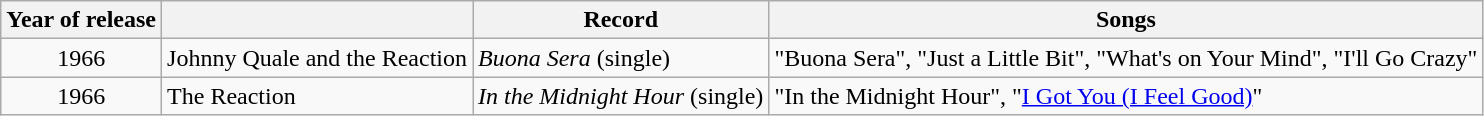<table class="wikitable">
<tr>
<th align="left">Year of release</th>
<th align="left"></th>
<th align="left">Record</th>
<th align="left">Songs</th>
</tr>
<tr>
<td style="text-align:center;">1966</td>
<td>Johnny Quale and the Reaction</td>
<td><em>Buona Sera</em> (single)</td>
<td>"Buona Sera", "Just a Little Bit", "What's on Your Mind", "I'll Go Crazy"</td>
</tr>
<tr>
<td style="text-align:center;">1966</td>
<td>The Reaction</td>
<td><em>In the Midnight Hour</em> (single)</td>
<td>"In the Midnight Hour", "<a href='#'>I Got You (I Feel Good)</a>"</td>
</tr>
</table>
